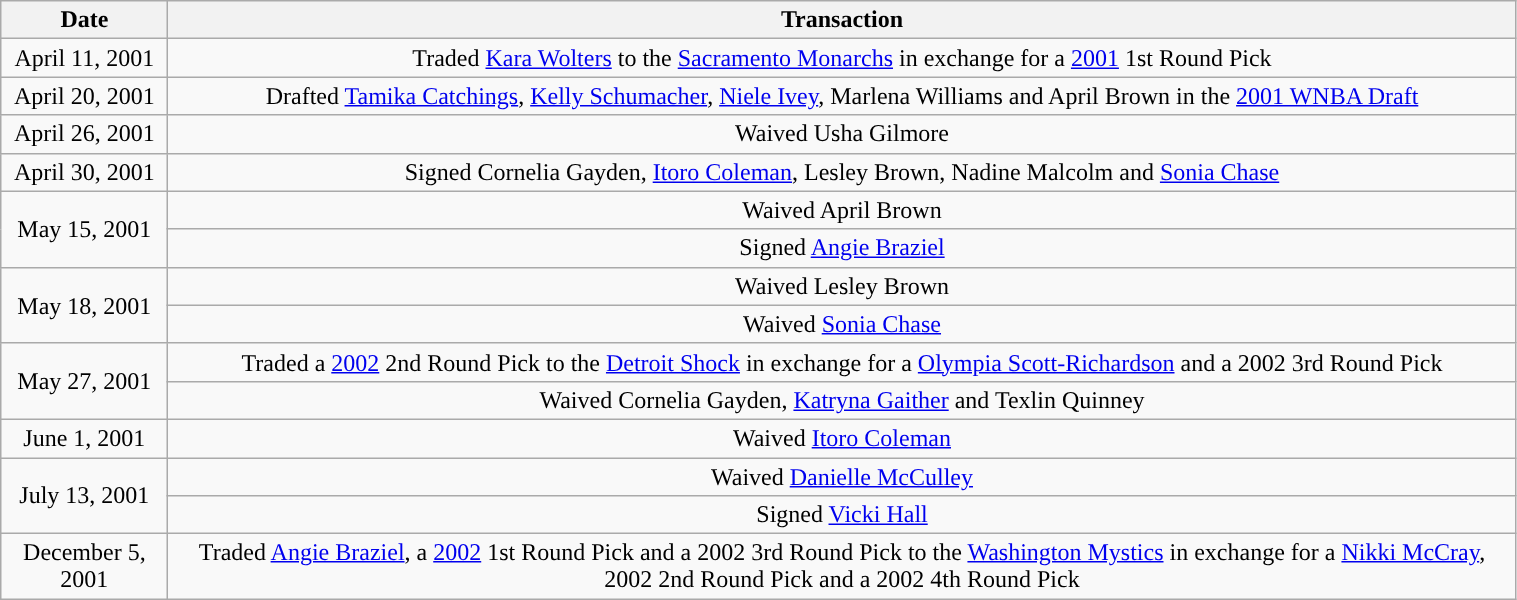<table class="wikitable" style="width:80%; text-align: center;">
<tr>
<th>Date</th>
<th>Transaction</th>
</tr>
<tr>
<td>April 11, 2001</td>
<td>Traded <a href='#'>Kara Wolters</a> to the <a href='#'>Sacramento Monarchs</a> in exchange for a <a href='#'>2001</a> 1st Round Pick</td>
</tr>
<tr>
<td>April 20, 2001</td>
<td>Drafted <a href='#'>Tamika Catchings</a>, <a href='#'>Kelly Schumacher</a>, <a href='#'>Niele Ivey</a>, Marlena Williams and April Brown in the <a href='#'>2001 WNBA Draft</a></td>
</tr>
<tr>
<td>April 26, 2001</td>
<td>Waived Usha Gilmore</td>
</tr>
<tr>
<td>April 30, 2001</td>
<td>Signed Cornelia Gayden, <a href='#'>Itoro Coleman</a>, Lesley Brown, Nadine Malcolm and <a href='#'>Sonia Chase</a></td>
</tr>
<tr>
<td rowspan="2">May 15, 2001</td>
<td>Waived April Brown</td>
</tr>
<tr>
<td>Signed <a href='#'>Angie Braziel</a></td>
</tr>
<tr>
<td rowspan="2">May 18, 2001</td>
<td>Waived Lesley Brown</td>
</tr>
<tr>
<td>Waived <a href='#'>Sonia Chase</a></td>
</tr>
<tr>
<td rowspan="2">May 27, 2001</td>
<td>Traded a <a href='#'>2002</a> 2nd Round Pick to the <a href='#'>Detroit Shock</a> in exchange for a <a href='#'>Olympia Scott-Richardson</a> and a 2002 3rd Round Pick</td>
</tr>
<tr>
<td>Waived Cornelia Gayden, <a href='#'>Katryna Gaither</a> and Texlin Quinney</td>
</tr>
<tr>
<td>June 1, 2001</td>
<td>Waived <a href='#'>Itoro Coleman</a></td>
</tr>
<tr>
<td rowspan="2">July 13, 2001</td>
<td>Waived <a href='#'>Danielle McCulley</a></td>
</tr>
<tr>
<td>Signed <a href='#'>Vicki Hall</a></td>
</tr>
<tr>
<td>December 5, 2001</td>
<td>Traded <a href='#'>Angie Braziel</a>, a <a href='#'>2002</a> 1st Round Pick and a 2002 3rd Round Pick to the <a href='#'>Washington Mystics</a> in exchange for a <a href='#'>Nikki McCray</a>, 2002 2nd Round Pick and a 2002 4th Round Pick</td>
</tr>
</table>
